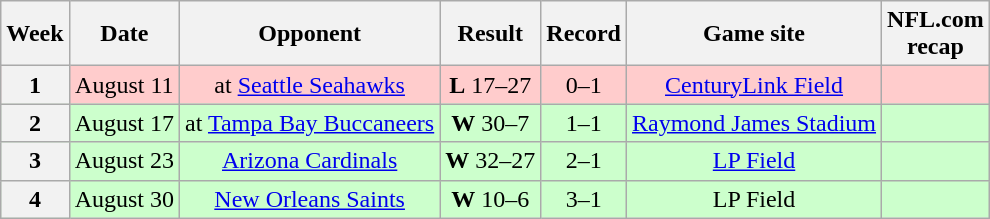<table class="wikitable" style="align=center">
<tr>
<th>Week</th>
<th>Date</th>
<th>Opponent</th>
<th>Result</th>
<th>Record</th>
<th>Game site</th>
<th>NFL.com<br>recap</th>
</tr>
<tr style="background:#fcc; text-align:center;">
<th>1</th>
<td>August 11</td>
<td>at <a href='#'>Seattle Seahawks</a></td>
<td><strong>L</strong> 17–27</td>
<td>0–1</td>
<td><a href='#'>CenturyLink Field</a></td>
<td></td>
</tr>
<tr style="background:#cfc; text-align:center;">
<th>2</th>
<td>August 17</td>
<td>at <a href='#'>Tampa Bay Buccaneers</a></td>
<td><strong>W</strong> 30–7</td>
<td>1–1</td>
<td><a href='#'>Raymond James Stadium</a></td>
<td></td>
</tr>
<tr style="background:#cfc; text-align:center;">
<th>3</th>
<td>August 23</td>
<td><a href='#'>Arizona Cardinals</a></td>
<td><strong>W</strong> 32–27</td>
<td>2–1</td>
<td><a href='#'>LP Field</a></td>
<td></td>
</tr>
<tr style="background:#cfc; text-align:center;">
<th>4</th>
<td>August 30</td>
<td><a href='#'>New Orleans Saints</a></td>
<td><strong>W</strong> 10–6</td>
<td>3–1</td>
<td>LP Field</td>
<td></td>
</tr>
</table>
